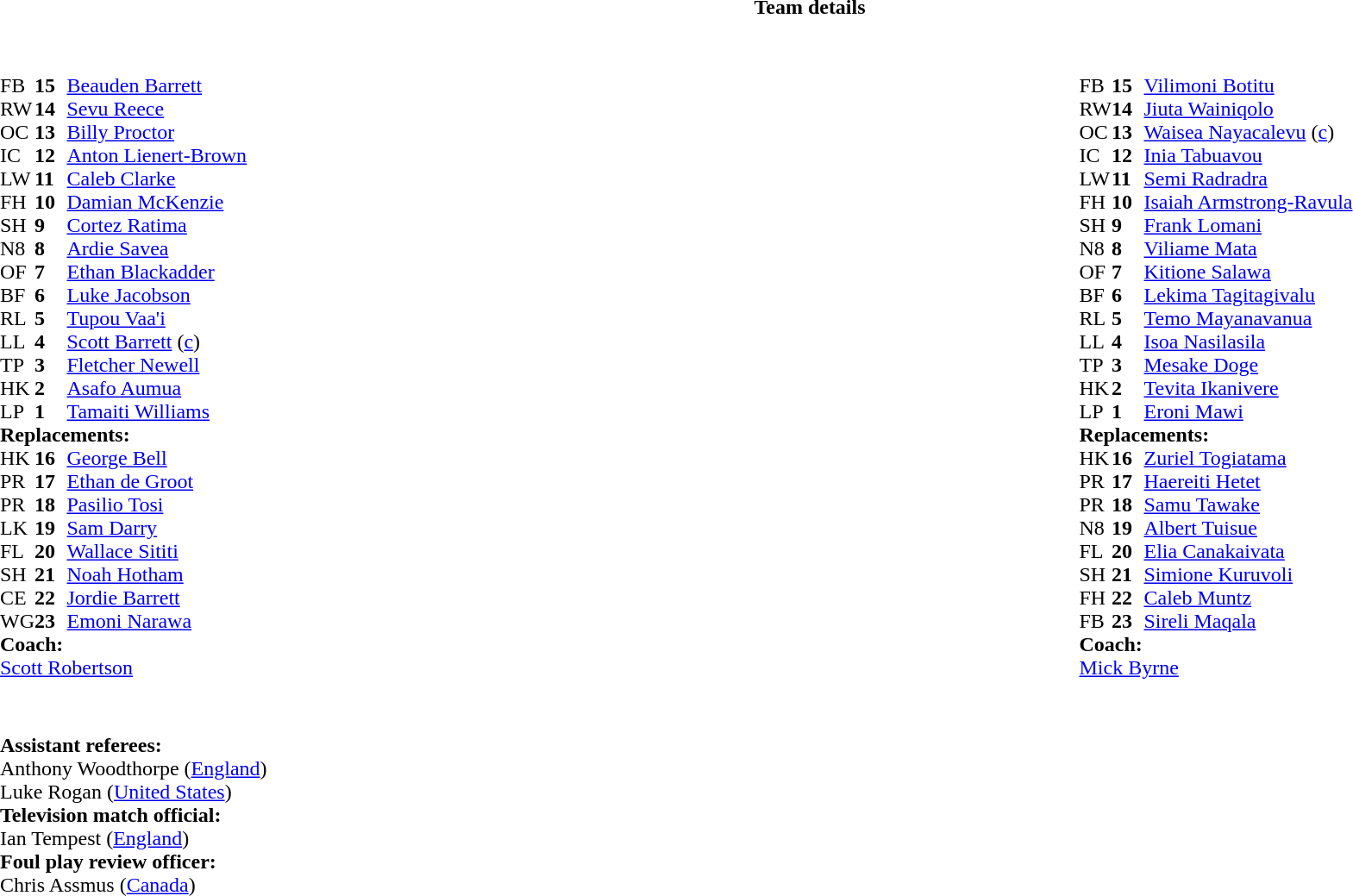<table border="0" style="width:100%;" class="collapsible collapsed">
<tr>
<th>Team details</th>
</tr>
<tr>
<td><br><table style="width:100%">
<tr>
<td style="vertical-align:top;width:50%"><br><table cellspacing="0" cellpadding="0">
<tr>
<th width="25"></th>
<th width="25"></th>
</tr>
<tr>
<td>FB</td>
<td><strong>15</strong></td>
<td><a href='#'>Beauden Barrett</a></td>
<td></td>
<td></td>
</tr>
<tr>
<td>RW</td>
<td><strong>14</strong></td>
<td><a href='#'>Sevu Reece</a></td>
<td></td>
<td></td>
</tr>
<tr>
<td>OC</td>
<td><strong>13</strong></td>
<td><a href='#'>Billy Proctor</a></td>
</tr>
<tr>
<td>IC</td>
<td><strong>12</strong></td>
<td><a href='#'>Anton Lienert-Brown</a></td>
</tr>
<tr>
<td>LW</td>
<td><strong>11</strong></td>
<td><a href='#'>Caleb Clarke</a></td>
</tr>
<tr>
<td>FH</td>
<td><strong>10</strong></td>
<td><a href='#'>Damian McKenzie</a></td>
</tr>
<tr>
<td>SH</td>
<td><strong>9</strong></td>
<td><a href='#'>Cortez Ratima</a></td>
<td></td>
<td></td>
</tr>
<tr>
<td>N8</td>
<td><strong>8</strong></td>
<td><a href='#'>Ardie Savea</a></td>
<td></td>
<td></td>
</tr>
<tr>
<td>OF</td>
<td><strong>7</strong></td>
<td><a href='#'>Ethan Blackadder</a></td>
</tr>
<tr>
<td>BF</td>
<td><strong>6</strong></td>
<td><a href='#'>Luke Jacobson</a></td>
</tr>
<tr>
<td>RL</td>
<td><strong>5</strong></td>
<td><a href='#'>Tupou Vaa'i</a></td>
<td></td>
<td></td>
</tr>
<tr>
<td>LL</td>
<td><strong>4</strong></td>
<td><a href='#'>Scott Barrett</a> (<a href='#'>c</a>)</td>
</tr>
<tr>
<td>TP</td>
<td><strong>3</strong></td>
<td><a href='#'>Fletcher Newell</a></td>
<td></td>
<td></td>
</tr>
<tr>
<td>HK</td>
<td><strong>2</strong></td>
<td><a href='#'>Asafo Aumua</a></td>
<td></td>
<td></td>
</tr>
<tr>
<td>LP</td>
<td><strong>1</strong></td>
<td><a href='#'>Tamaiti Williams</a></td>
<td></td>
<td></td>
</tr>
<tr>
<td colspan=3><strong>Replacements:</strong></td>
</tr>
<tr>
<td>HK</td>
<td><strong>16</strong></td>
<td><a href='#'>George Bell</a></td>
<td></td>
<td></td>
</tr>
<tr>
<td>PR</td>
<td><strong>17</strong></td>
<td><a href='#'>Ethan de Groot</a></td>
<td></td>
<td></td>
</tr>
<tr>
<td>PR</td>
<td><strong>18</strong></td>
<td><a href='#'>Pasilio Tosi</a></td>
<td></td>
<td></td>
</tr>
<tr>
<td>LK</td>
<td><strong>19</strong></td>
<td><a href='#'>Sam Darry</a></td>
<td></td>
<td></td>
</tr>
<tr>
<td>FL</td>
<td><strong>20</strong></td>
<td><a href='#'>Wallace Sititi</a></td>
<td></td>
<td></td>
</tr>
<tr>
<td>SH</td>
<td><strong>21</strong></td>
<td><a href='#'>Noah Hotham</a></td>
<td></td>
<td></td>
</tr>
<tr>
<td>CE</td>
<td><strong>22</strong></td>
<td><a href='#'>Jordie Barrett</a></td>
<td></td>
<td></td>
</tr>
<tr>
<td>WG</td>
<td><strong>23</strong></td>
<td><a href='#'>Emoni Narawa</a></td>
<td></td>
<td></td>
</tr>
<tr>
<td colspan=3><strong>Coach:</strong></td>
</tr>
<tr>
<td colspan="4"> <a href='#'>Scott Robertson</a></td>
</tr>
</table>
</td>
<td style="vertical-align:top;width:50%"><br><table cellspacing="0" cellpadding="0" align="center">
<tr>
<th width="25"></th>
<th width="25"></th>
</tr>
<tr>
<td>FB</td>
<td><strong>15</strong></td>
<td><a href='#'>Vilimoni Botitu</a></td>
</tr>
<tr>
<td>RW</td>
<td><strong>14</strong></td>
<td><a href='#'>Jiuta Wainiqolo</a></td>
</tr>
<tr>
<td>OC</td>
<td><strong>13</strong></td>
<td><a href='#'>Waisea Nayacalevu</a> (<a href='#'>c</a>)</td>
</tr>
<tr>
<td>IC</td>
<td><strong>12</strong></td>
<td><a href='#'>Inia Tabuavou</a></td>
<td></td>
<td></td>
</tr>
<tr>
<td>LW</td>
<td><strong>11</strong></td>
<td><a href='#'>Semi Radradra</a></td>
</tr>
<tr>
<td>FH</td>
<td><strong>10</strong></td>
<td><a href='#'>Isaiah Armstrong-Ravula</a></td>
<td></td>
<td></td>
</tr>
<tr>
<td>SH</td>
<td><strong>9</strong></td>
<td><a href='#'>Frank Lomani</a></td>
<td></td>
<td></td>
</tr>
<tr>
<td>N8</td>
<td><strong>8</strong></td>
<td><a href='#'>Viliame Mata</a></td>
<td></td>
<td></td>
</tr>
<tr>
<td>OF</td>
<td><strong>7</strong></td>
<td><a href='#'>Kitione Salawa</a></td>
<td></td>
<td></td>
</tr>
<tr>
<td>BF</td>
<td><strong>6</strong></td>
<td><a href='#'>Lekima Tagitagivalu</a></td>
</tr>
<tr>
<td>RL</td>
<td><strong>5</strong></td>
<td><a href='#'>Temo Mayanavanua</a></td>
</tr>
<tr>
<td>LL</td>
<td><strong>4</strong></td>
<td><a href='#'>Isoa Nasilasila</a></td>
</tr>
<tr>
<td>TP</td>
<td><strong>3</strong></td>
<td><a href='#'>Mesake Doge</a></td>
<td></td>
<td></td>
</tr>
<tr>
<td>HK</td>
<td><strong>2</strong></td>
<td><a href='#'>Tevita Ikanivere</a></td>
<td></td>
<td></td>
</tr>
<tr>
<td>LP</td>
<td><strong>1</strong></td>
<td><a href='#'>Eroni Mawi</a></td>
<td></td>
<td></td>
</tr>
<tr>
<td colspan="3"><strong>Replacements:</strong></td>
</tr>
<tr>
<td>HK</td>
<td><strong>16</strong></td>
<td><a href='#'>Zuriel Togiatama</a></td>
<td></td>
<td></td>
</tr>
<tr>
<td>PR</td>
<td><strong>17</strong></td>
<td><a href='#'>Haereiti Hetet</a></td>
<td></td>
<td></td>
</tr>
<tr>
<td>PR</td>
<td><strong>18</strong></td>
<td><a href='#'>Samu Tawake</a></td>
<td></td>
<td></td>
</tr>
<tr>
<td>N8</td>
<td><strong>19</strong></td>
<td><a href='#'>Albert Tuisue</a></td>
<td></td>
<td></td>
</tr>
<tr>
<td>FL</td>
<td><strong>20</strong></td>
<td><a href='#'>Elia Canakaivata</a></td>
<td></td>
<td></td>
</tr>
<tr>
<td>SH</td>
<td><strong>21</strong></td>
<td><a href='#'>Simione Kuruvoli</a></td>
<td></td>
<td></td>
</tr>
<tr>
<td>FH</td>
<td><strong>22</strong></td>
<td><a href='#'>Caleb Muntz</a></td>
<td></td>
<td></td>
</tr>
<tr>
<td>FB</td>
<td><strong>23</strong></td>
<td><a href='#'>Sireli Maqala</a></td>
<td></td>
<td></td>
</tr>
<tr>
<td colspan=3><strong>Coach:</strong></td>
</tr>
<tr>
<td colspan="4"> <a href='#'>Mick Byrne</a></td>
</tr>
</table>
</td>
</tr>
</table>
<table width=100% style="font-size: 100%">
<tr>
<td><br>
<br><strong>Assistant referees:</strong>
<br>Anthony Woodthorpe (<a href='#'>England</a>)
<br>Luke Rogan (<a href='#'>United States</a>)
<br><strong>Television match official:</strong>
<br>Ian Tempest (<a href='#'>England</a>)
<br><strong>Foul play review officer:</strong>
<br>Chris Assmus (<a href='#'>Canada</a>)</td>
</tr>
</table>
</td>
</tr>
</table>
